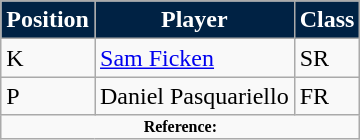<table class="wikitable">
<tr>
<th style="background:#024; color:#fff;">Position</th>
<th style="background:#024; color:#fff;">Player</th>
<th style="background:#024; color:#fff;">Class</th>
</tr>
<tr>
<td>K</td>
<td><a href='#'>Sam Ficken</a></td>
<td>SR</td>
</tr>
<tr>
<td>P</td>
<td>Daniel Pasquariello</td>
<td>FR</td>
</tr>
<tr>
<td colspan="3" style="font-size:8pt; text-align:center;"><strong>Reference:</strong></td>
</tr>
</table>
